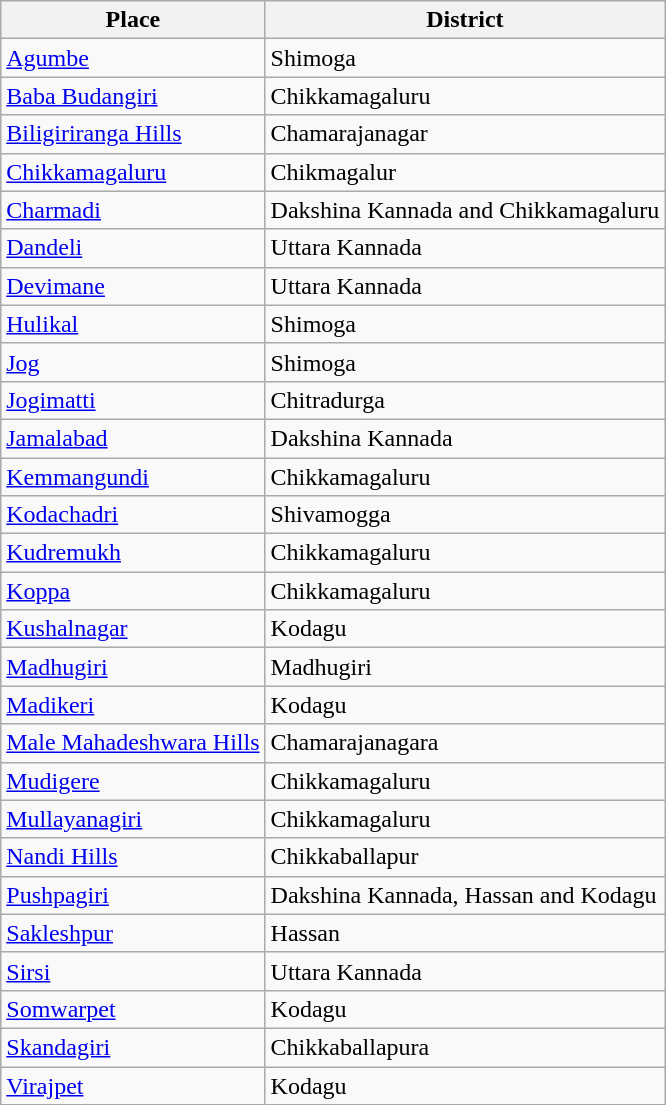<table class="wikitable sortable">
<tr>
<th>Place</th>
<th>District</th>
</tr>
<tr>
<td><a href='#'>Agumbe</a></td>
<td>Shimoga</td>
</tr>
<tr>
<td><a href='#'>Baba Budangiri</a></td>
<td>Chikkamagaluru</td>
</tr>
<tr>
<td><a href='#'>Biligiriranga Hills</a></td>
<td>Chamarajanagar</td>
</tr>
<tr>
<td><a href='#'>Chikkamagaluru</a></td>
<td>Chikmagalur</td>
</tr>
<tr>
<td><a href='#'>Charmadi</a></td>
<td>Dakshina Kannada and Chikkamagaluru</td>
</tr>
<tr>
<td><a href='#'>Dandeli</a></td>
<td>Uttara Kannada</td>
</tr>
<tr>
<td><a href='#'>Devimane</a></td>
<td>Uttara Kannada</td>
</tr>
<tr>
<td><a href='#'>Hulikal</a></td>
<td>Shimoga</td>
</tr>
<tr>
<td><a href='#'>Jog</a></td>
<td>Shimoga</td>
</tr>
<tr>
<td><a href='#'>Jogimatti</a></td>
<td>Chitradurga</td>
</tr>
<tr>
<td><a href='#'>Jamalabad</a></td>
<td>Dakshina Kannada</td>
</tr>
<tr>
<td><a href='#'>Kemmangundi</a></td>
<td>Chikkamagaluru</td>
</tr>
<tr>
<td><a href='#'>Kodachadri</a></td>
<td>Shivamogga</td>
</tr>
<tr>
<td><a href='#'>Kudremukh</a></td>
<td>Chikkamagaluru</td>
</tr>
<tr>
<td><a href='#'>Koppa</a></td>
<td>Chikkamagaluru</td>
</tr>
<tr>
<td><a href='#'>Kushalnagar</a></td>
<td>Kodagu</td>
</tr>
<tr>
<td><a href='#'>Madhugiri</a></td>
<td>Madhugiri</td>
</tr>
<tr>
<td><a href='#'>Madikeri</a></td>
<td>Kodagu</td>
</tr>
<tr>
<td><a href='#'>Male Mahadeshwara Hills</a></td>
<td>Chamarajanagara</td>
</tr>
<tr>
<td><a href='#'>Mudigere</a></td>
<td>Chikkamagaluru</td>
</tr>
<tr>
<td><a href='#'>Mullayanagiri</a></td>
<td>Chikkamagaluru</td>
</tr>
<tr>
<td><a href='#'>Nandi Hills</a></td>
<td>Chikkaballapur</td>
</tr>
<tr>
<td><a href='#'>Pushpagiri</a></td>
<td>Dakshina Kannada, Hassan and Kodagu</td>
</tr>
<tr>
<td><a href='#'>Sakleshpur</a></td>
<td>Hassan</td>
</tr>
<tr>
<td><a href='#'>Sirsi</a></td>
<td>Uttara Kannada</td>
</tr>
<tr>
<td><a href='#'>Somwarpet</a></td>
<td>Kodagu</td>
</tr>
<tr>
<td><a href='#'>Skandagiri</a></td>
<td>Chikkaballapura</td>
</tr>
<tr>
<td><a href='#'>Virajpet</a></td>
<td>Kodagu</td>
</tr>
</table>
